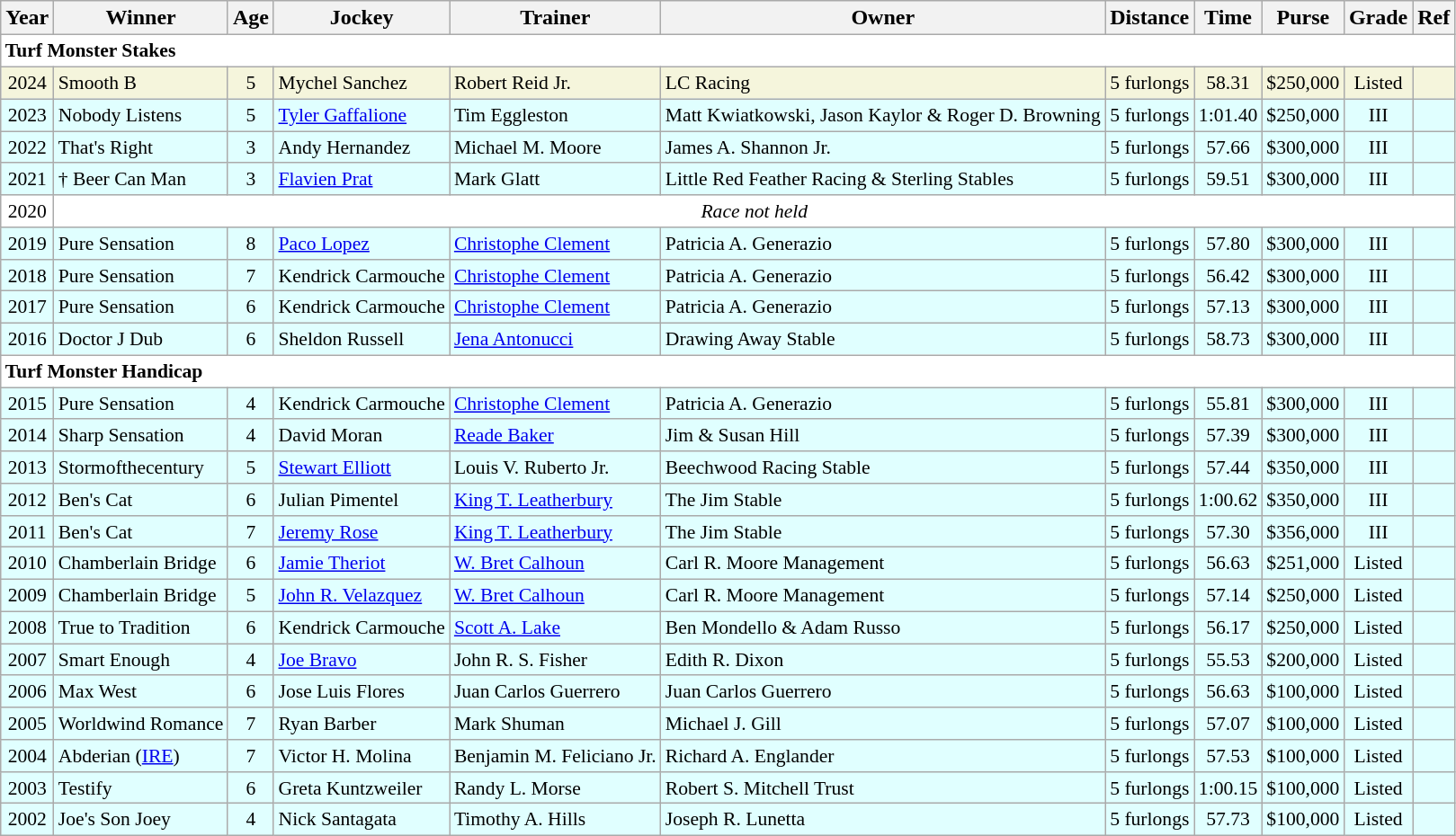<table class="wikitable sortable">
<tr>
<th>Year</th>
<th>Winner</th>
<th>Age</th>
<th>Jockey</th>
<th>Trainer</th>
<th>Owner</th>
<th>Distance</th>
<th>Time</th>
<th>Purse</th>
<th>Grade</th>
<th>Ref</th>
</tr>
<tr style="font-size:90%; background-color:white">
<td align="left" colspan=11><strong>Turf Monster Stakes</strong></td>
</tr>
<tr style="font-size:90%; background-color:beige">
<td align=center>2024</td>
<td>Smooth B</td>
<td align=center>5</td>
<td>Mychel Sanchez</td>
<td>Robert Reid Jr.</td>
<td>LC Racing</td>
<td align=center>5 furlongs</td>
<td align=center>58.31</td>
<td align=center>$250,000</td>
<td align=center>Listed</td>
<td></td>
</tr>
<tr style="font-size:90%; background-color:lightcyan">
<td align=center>2023</td>
<td>Nobody Listens</td>
<td align=center>5</td>
<td><a href='#'>Tyler Gaffalione</a></td>
<td>Tim Eggleston</td>
<td>Matt Kwiatkowski, Jason Kaylor & Roger D. Browning</td>
<td align=center>5 furlongs</td>
<td align=center>1:01.40</td>
<td align=center>$250,000</td>
<td align=center>III</td>
<td></td>
</tr>
<tr style="font-size:90%; background-color:lightcyan">
<td align=center>2022</td>
<td>That's Right</td>
<td align=center>3</td>
<td>Andy Hernandez</td>
<td>Michael M. Moore</td>
<td>James A. Shannon Jr.</td>
<td align=center>5 furlongs</td>
<td align=center>57.66</td>
<td align=center>$300,000</td>
<td align=center>III</td>
<td></td>
</tr>
<tr style="font-size:90%; background-color:lightcyan">
<td align=center>2021</td>
<td>† Beer Can Man</td>
<td align=center>3</td>
<td><a href='#'>Flavien Prat</a></td>
<td>Mark Glatt</td>
<td>Little Red Feather Racing & Sterling Stables</td>
<td align=center>5 furlongs</td>
<td align=center>59.51</td>
<td align=center>$300,000</td>
<td align=center>III</td>
<td></td>
</tr>
<tr style="font-size:90%; background-color:white">
<td align="center">2020</td>
<td align="center" colspan=10><em>Race not held</em></td>
</tr>
<tr style="font-size:90%; background-color:lightcyan">
<td align=center>2019</td>
<td>Pure Sensation</td>
<td align=center>8</td>
<td><a href='#'>Paco Lopez</a></td>
<td><a href='#'>Christophe Clement</a></td>
<td>Patricia A. Generazio</td>
<td align=center>5 furlongs</td>
<td align=center>57.80</td>
<td align=center>$300,000</td>
<td align=center>III</td>
<td></td>
</tr>
<tr style="font-size:90%; background-color:lightcyan">
<td align=center>2018</td>
<td>Pure Sensation</td>
<td align=center>7</td>
<td>Kendrick Carmouche</td>
<td><a href='#'>Christophe Clement</a></td>
<td>Patricia A. Generazio</td>
<td align=center>5 furlongs</td>
<td align=center>56.42</td>
<td align=center>$300,000</td>
<td align=center>III</td>
<td></td>
</tr>
<tr style="font-size:90%; background-color:lightcyan">
<td align=center>2017</td>
<td>Pure Sensation</td>
<td align=center>6</td>
<td>Kendrick Carmouche</td>
<td><a href='#'>Christophe Clement</a></td>
<td>Patricia A. Generazio</td>
<td align=center>5 furlongs</td>
<td align=center>57.13</td>
<td align=center>$300,000</td>
<td align=center>III</td>
<td></td>
</tr>
<tr style="font-size:90%; background-color:lightcyan">
<td align=center>2016</td>
<td>Doctor J Dub</td>
<td align=center>6</td>
<td>Sheldon Russell</td>
<td><a href='#'>Jena Antonucci</a></td>
<td>Drawing Away Stable</td>
<td align=center>5 furlongs</td>
<td align=center>58.73</td>
<td align=center>$300,000</td>
<td align=center>III</td>
<td></td>
</tr>
<tr style="font-size:90%; background-color:white">
<td align="left" colspan=11><strong>Turf Monster Handicap</strong></td>
</tr>
<tr style="font-size:90%; background-color:lightcyan">
<td align=center>2015</td>
<td>Pure Sensation</td>
<td align=center>4</td>
<td>Kendrick Carmouche</td>
<td><a href='#'>Christophe Clement</a></td>
<td>Patricia A. Generazio</td>
<td align=center>5 furlongs</td>
<td align=center>55.81</td>
<td align=center>$300,000</td>
<td align=center>III</td>
<td></td>
</tr>
<tr style="font-size:90%; background-color:lightcyan">
<td align=center>2014</td>
<td>Sharp Sensation</td>
<td align=center>4</td>
<td>David Moran</td>
<td><a href='#'>Reade Baker</a></td>
<td>Jim & Susan Hill</td>
<td align=center>5 furlongs</td>
<td align=center>57.39</td>
<td align=center>$300,000</td>
<td align=center>III</td>
<td></td>
</tr>
<tr style="font-size:90%; background-color:lightcyan">
<td align=center>2013</td>
<td>Stormofthecentury</td>
<td align=center>5</td>
<td><a href='#'>Stewart Elliott</a></td>
<td>Louis V. Ruberto Jr.</td>
<td>Beechwood Racing Stable</td>
<td align=center>5 furlongs</td>
<td align=center>57.44</td>
<td align=center>$350,000</td>
<td align=center>III</td>
<td></td>
</tr>
<tr style="font-size:90%; background-color:lightcyan">
<td align=center>2012</td>
<td>Ben's Cat</td>
<td align=center>6</td>
<td>Julian Pimentel</td>
<td><a href='#'>King T. Leatherbury</a></td>
<td>The Jim Stable</td>
<td align=center>5 furlongs</td>
<td align=center>1:00.62</td>
<td align=center>$350,000</td>
<td align=center>III</td>
<td></td>
</tr>
<tr style="font-size:90%; background-color:lightcyan">
<td align=center>2011</td>
<td>Ben's Cat</td>
<td align=center>7</td>
<td><a href='#'>Jeremy Rose</a></td>
<td><a href='#'>King T. Leatherbury</a></td>
<td>The Jim Stable</td>
<td align=center>5 furlongs</td>
<td align=center>57.30</td>
<td align=center>$356,000</td>
<td align=center>III</td>
<td></td>
</tr>
<tr style="font-size:90%; background-color:lightcyan">
<td align=center>2010</td>
<td>Chamberlain Bridge</td>
<td align=center>6</td>
<td><a href='#'>Jamie Theriot</a></td>
<td><a href='#'>W. Bret Calhoun</a></td>
<td>Carl R. Moore Management</td>
<td align=center>5 furlongs</td>
<td align=center>56.63</td>
<td align=center>$251,000</td>
<td align=center>Listed</td>
<td></td>
</tr>
<tr style="font-size:90%; background-color:lightcyan">
<td align=center>2009</td>
<td>Chamberlain Bridge</td>
<td align=center>5</td>
<td><a href='#'>John R. Velazquez</a></td>
<td><a href='#'>W. Bret Calhoun</a></td>
<td>Carl R. Moore Management</td>
<td align=center>5 furlongs</td>
<td align=center>57.14</td>
<td align=center>$250,000</td>
<td align=center>Listed</td>
<td></td>
</tr>
<tr style="font-size:90%; background-color:lightcyan">
<td align=center>2008</td>
<td>True to Tradition</td>
<td align=center>6</td>
<td>Kendrick Carmouche</td>
<td><a href='#'>Scott A. Lake</a></td>
<td>Ben Mondello & Adam Russo</td>
<td align=center>5 furlongs</td>
<td align=center>56.17</td>
<td align=center>$250,000</td>
<td align=center>Listed</td>
<td></td>
</tr>
<tr style="font-size:90%; background-color:lightcyan">
<td align=center>2007</td>
<td>Smart Enough</td>
<td align=center>4</td>
<td><a href='#'>Joe Bravo</a></td>
<td>John R. S. Fisher</td>
<td>Edith R. Dixon</td>
<td align=center>5 furlongs</td>
<td align=center>55.53</td>
<td align=center>$200,000</td>
<td align=center>Listed</td>
<td></td>
</tr>
<tr style="font-size:90%; background-color:lightcyan">
<td align=center>2006</td>
<td>Max West</td>
<td align=center>6</td>
<td>Jose Luis Flores</td>
<td>Juan Carlos Guerrero</td>
<td>Juan Carlos Guerrero</td>
<td align=center>5 furlongs</td>
<td align=center>56.63</td>
<td align=center>$100,000</td>
<td align=center>Listed</td>
<td></td>
</tr>
<tr style="font-size:90%; background-color:lightcyan">
<td align=center>2005</td>
<td>Worldwind Romance</td>
<td align=center>7</td>
<td>Ryan Barber</td>
<td>Mark Shuman</td>
<td>Michael J. Gill</td>
<td align=center>5 furlongs</td>
<td align=center>57.07</td>
<td align=center>$100,000</td>
<td align=center>Listed</td>
<td></td>
</tr>
<tr style="font-size:90%; background-color:lightcyan">
<td align=center>2004</td>
<td>Abderian (<a href='#'>IRE</a>)</td>
<td align=center>7</td>
<td>Victor H. Molina</td>
<td>Benjamin M. Feliciano Jr.</td>
<td>Richard A. Englander</td>
<td align=center>5 furlongs</td>
<td align=center>57.53</td>
<td align=center>$100,000</td>
<td align=center>Listed</td>
<td></td>
</tr>
<tr style="font-size:90%; background-color:lightcyan">
<td align=center>2003</td>
<td>Testify</td>
<td align=center>6</td>
<td>Greta Kuntzweiler</td>
<td>Randy L. Morse</td>
<td>Robert S. Mitchell Trust</td>
<td align=center>5 furlongs</td>
<td align=center>1:00.15</td>
<td align=center>$100,000</td>
<td align=center>Listed</td>
<td></td>
</tr>
<tr style="font-size:90%; background-color:lightcyan">
<td align=center>2002</td>
<td>Joe's Son Joey</td>
<td align=center>4</td>
<td>Nick Santagata</td>
<td>Timothy A. Hills</td>
<td>Joseph R. Lunetta</td>
<td align=center>5 furlongs</td>
<td align=center>57.73</td>
<td align=center>$100,000</td>
<td align=center>Listed</td>
<td></td>
</tr>
</table>
